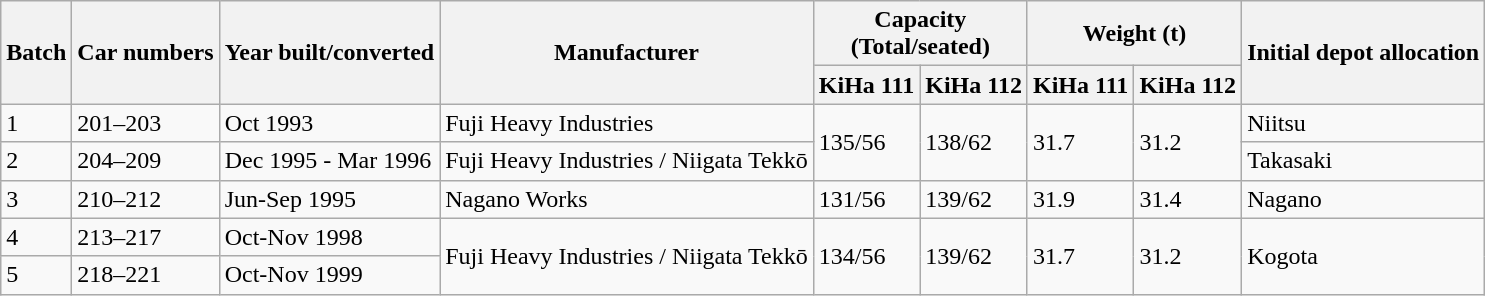<table class="wikitable">
<tr>
<th rowspan=2>Batch</th>
<th rowspan=2>Car numbers</th>
<th rowspan=2>Year built/converted</th>
<th rowspan=2>Manufacturer</th>
<th colspan=2>Capacity<br>(Total/seated)</th>
<th colspan=2>Weight (t)</th>
<th rowspan=2>Initial depot allocation</th>
</tr>
<tr>
<th>KiHa 111</th>
<th>KiHa 112</th>
<th>KiHa 111</th>
<th>KiHa 112</th>
</tr>
<tr>
<td>1</td>
<td>201–203</td>
<td>Oct 1993</td>
<td>Fuji Heavy Industries</td>
<td rowspan=2>135/56</td>
<td rowspan=2>138/62</td>
<td rowspan=2>31.7</td>
<td rowspan=2>31.2</td>
<td>Niitsu</td>
</tr>
<tr>
<td>2</td>
<td>204–209</td>
<td>Dec 1995 - Mar 1996</td>
<td>Fuji Heavy Industries / Niigata Tekkō</td>
<td>Takasaki</td>
</tr>
<tr>
<td>3</td>
<td>210–212</td>
<td>Jun-Sep 1995</td>
<td>Nagano Works</td>
<td>131/56</td>
<td>139/62</td>
<td>31.9</td>
<td>31.4</td>
<td>Nagano</td>
</tr>
<tr>
<td>4</td>
<td>213–217</td>
<td>Oct-Nov 1998</td>
<td rowspan=2>Fuji Heavy Industries / Niigata Tekkō</td>
<td rowspan=2>134/56</td>
<td rowspan=2>139/62</td>
<td rowspan=2>31.7</td>
<td rowspan=2>31.2</td>
<td rowspan=2>Kogota</td>
</tr>
<tr>
<td>5</td>
<td>218–221</td>
<td>Oct-Nov 1999</td>
</tr>
</table>
